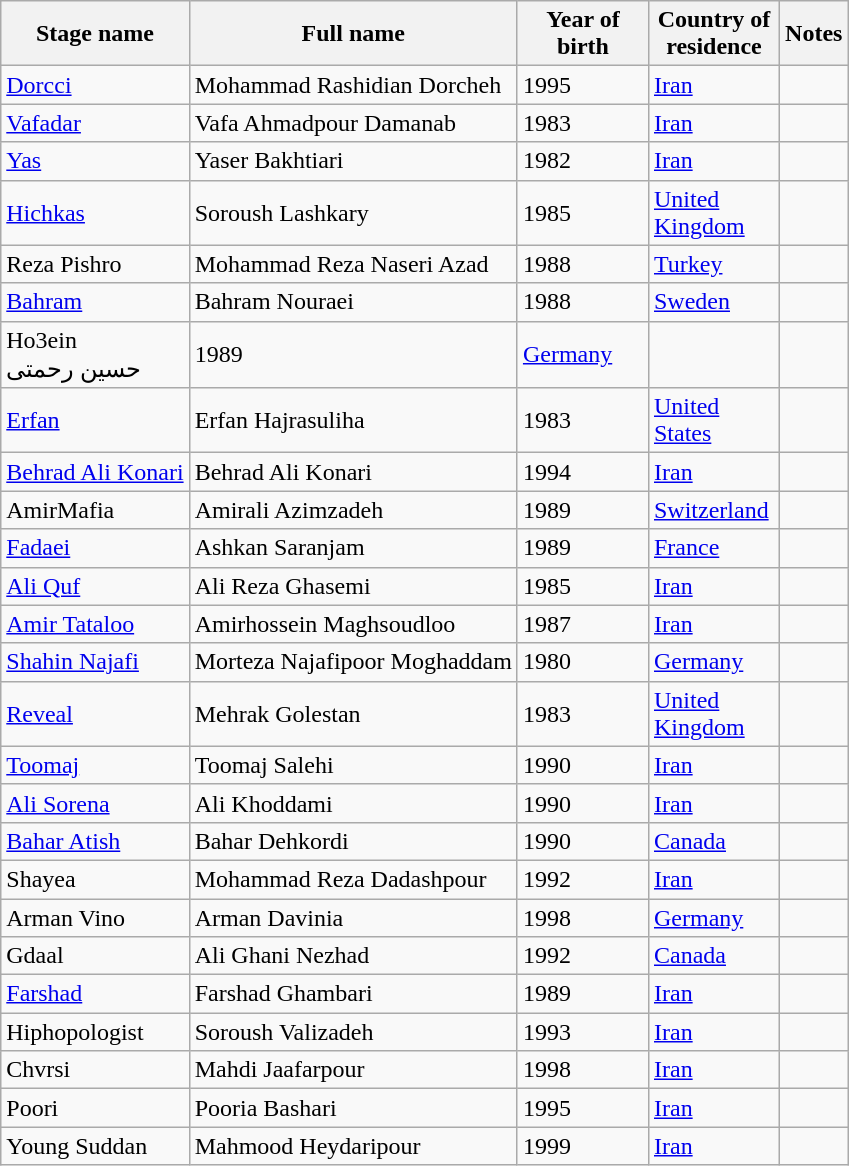<table class="wikitable sortable">
<tr>
<th>Stage name</th>
<th>Full name</th>
<th style="width: 80px;">Year of birth</th>
<th style="width: 80px;">Country of residence</th>
<th>Notes</th>
</tr>
<tr>
<td><a href='#'>Dorcci</a></td>
<td>Mohammad Rashidian Dorcheh</td>
<td>1995</td>
<td><a href='#'>Iran</a></td>
<td></td>
</tr>
<tr>
<td><a href='#'>Vafadar</a></td>
<td>Vafa Ahmadpour Damanab</td>
<td>1983</td>
<td><a href='#'>Iran</a></td>
<td></td>
</tr>
<tr>
<td><a href='#'>Yas</a></td>
<td>Yaser Bakhtiari</td>
<td>1982</td>
<td><a href='#'>Iran</a></td>
<td></td>
</tr>
<tr>
<td><a href='#'>Hichkas</a></td>
<td>Soroush Lashkary</td>
<td>1985</td>
<td><a href='#'>United Kingdom</a></td>
<td></td>
</tr>
<tr>
<td>Reza Pishro</td>
<td>Mohammad Reza Naseri Azad</td>
<td>1988</td>
<td><a href='#'>Turkey</a></td>
<td></td>
</tr>
<tr>
<td><a href='#'>Bahram</a></td>
<td>Bahram Nouraei</td>
<td>1988</td>
<td><a href='#'>Sweden</a></td>
<td></td>
</tr>
<tr>
<td>Ho3ein<br>حسین رحمتی</td>
<td>1989</td>
<td><a href='#'>Germany</a></td>
<td></td>
</tr>
<tr>
<td><a href='#'>Erfan</a></td>
<td>Erfan Hajrasuliha</td>
<td>1983</td>
<td><a href='#'>United States</a></td>
<td></td>
</tr>
<tr>
<td><a href='#'>Behrad Ali Konari</a></td>
<td>Behrad Ali Konari</td>
<td>1994</td>
<td><a href='#'>Iran</a></td>
<td></td>
</tr>
<tr>
<td>AmirMafia</td>
<td>Amirali Azimzadeh</td>
<td>1989</td>
<td><a href='#'>Switzerland</a></td>
<td></td>
</tr>
<tr>
<td><a href='#'>Fadaei</a></td>
<td>Ashkan Saranjam</td>
<td>1989</td>
<td><a href='#'>France</a></td>
<td></td>
</tr>
<tr>
<td><a href='#'>Ali Quf</a></td>
<td>Ali Reza Ghasemi</td>
<td>1985</td>
<td><a href='#'>Iran</a></td>
<td></td>
</tr>
<tr>
<td><a href='#'>Amir Tataloo</a></td>
<td>Amirhossein Maghsoudloo</td>
<td>1987</td>
<td><a href='#'>Iran</a></td>
<td></td>
</tr>
<tr>
<td><a href='#'>Shahin Najafi</a></td>
<td>Morteza Najafipoor Moghaddam</td>
<td>1980</td>
<td><a href='#'>Germany</a></td>
<td></td>
</tr>
<tr>
<td><a href='#'>Reveal</a></td>
<td>Mehrak Golestan</td>
<td>1983</td>
<td><a href='#'>United Kingdom</a></td>
<td></td>
</tr>
<tr>
<td><a href='#'>Toomaj</a></td>
<td>Toomaj Salehi</td>
<td>1990</td>
<td><a href='#'>Iran</a></td>
<td></td>
</tr>
<tr>
<td><a href='#'>Ali Sorena</a></td>
<td>Ali Khoddami</td>
<td>1990</td>
<td><a href='#'>Iran</a></td>
<td></td>
</tr>
<tr>
<td><a href='#'>Bahar Atish</a></td>
<td>Bahar Dehkordi</td>
<td>1990</td>
<td><a href='#'>Canada</a></td>
<td></td>
</tr>
<tr>
<td>Shayea</td>
<td>Mohammad Reza Dadashpour</td>
<td>1992</td>
<td><a href='#'>Iran</a></td>
<td></td>
</tr>
<tr>
<td>Arman Vino</td>
<td>Arman Davinia</td>
<td>1998</td>
<td><a href='#'>Germany</a></td>
<td></td>
</tr>
<tr>
<td>Gdaal</td>
<td>Ali Ghani Nezhad</td>
<td>1992</td>
<td><a href='#'>Canada</a></td>
<td></td>
</tr>
<tr>
<td><a href='#'>Farshad</a></td>
<td>Farshad Ghambari</td>
<td>1989</td>
<td><a href='#'>Iran</a></td>
<td></td>
</tr>
<tr>
<td>Hiphopologist</td>
<td>Soroush Valizadeh</td>
<td>1993</td>
<td><a href='#'>Iran</a></td>
<td></td>
</tr>
<tr>
<td>Chvrsi</td>
<td>Mahdi Jaafarpour</td>
<td>1998</td>
<td><a href='#'>Iran</a></td>
<td></td>
</tr>
<tr>
<td>Poori</td>
<td>Pooria Bashari</td>
<td>1995</td>
<td><a href='#'>Iran</a></td>
<td></td>
</tr>
<tr>
<td>Young Suddan</td>
<td>Mahmood Heydaripour</td>
<td>1999</td>
<td><a href='#'>Iran</a></td>
<td></td>
</tr>
</table>
